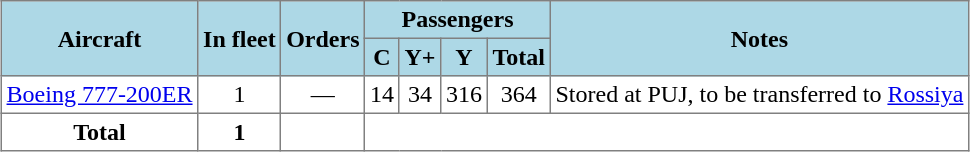<table class="toccolours" border="1" cellpadding="3" style="border-collapse:collapse;margin:auto;">
<tr bgcolor=lightblue>
<th rowspan="2">Aircraft</th>
<th rowspan="2">In fleet</th>
<th rowspan="2">Orders</th>
<th colspan="4">Passengers</th>
<th rowspan="2">Notes</th>
</tr>
<tr bgcolor=lightblue>
<th><abbr>C</abbr></th>
<th><abbr>Y+</abbr></th>
<th><abbr>Y</abbr></th>
<th>Total</th>
</tr>
<tr>
<td><a href='#'>Boeing 777-200ER</a></td>
<td align="center">1</td>
<td align="center">—</td>
<td align="center">14</td>
<td align="center">34</td>
<td align="center">316</td>
<td align="center">364</td>
<td>Stored at PUJ, to be transferred to <a href='#'>Rossiya</a></td>
</tr>
<tr>
<th>Total</th>
<th>1</th>
<th></th>
<td colspan="5"></td>
</tr>
</table>
